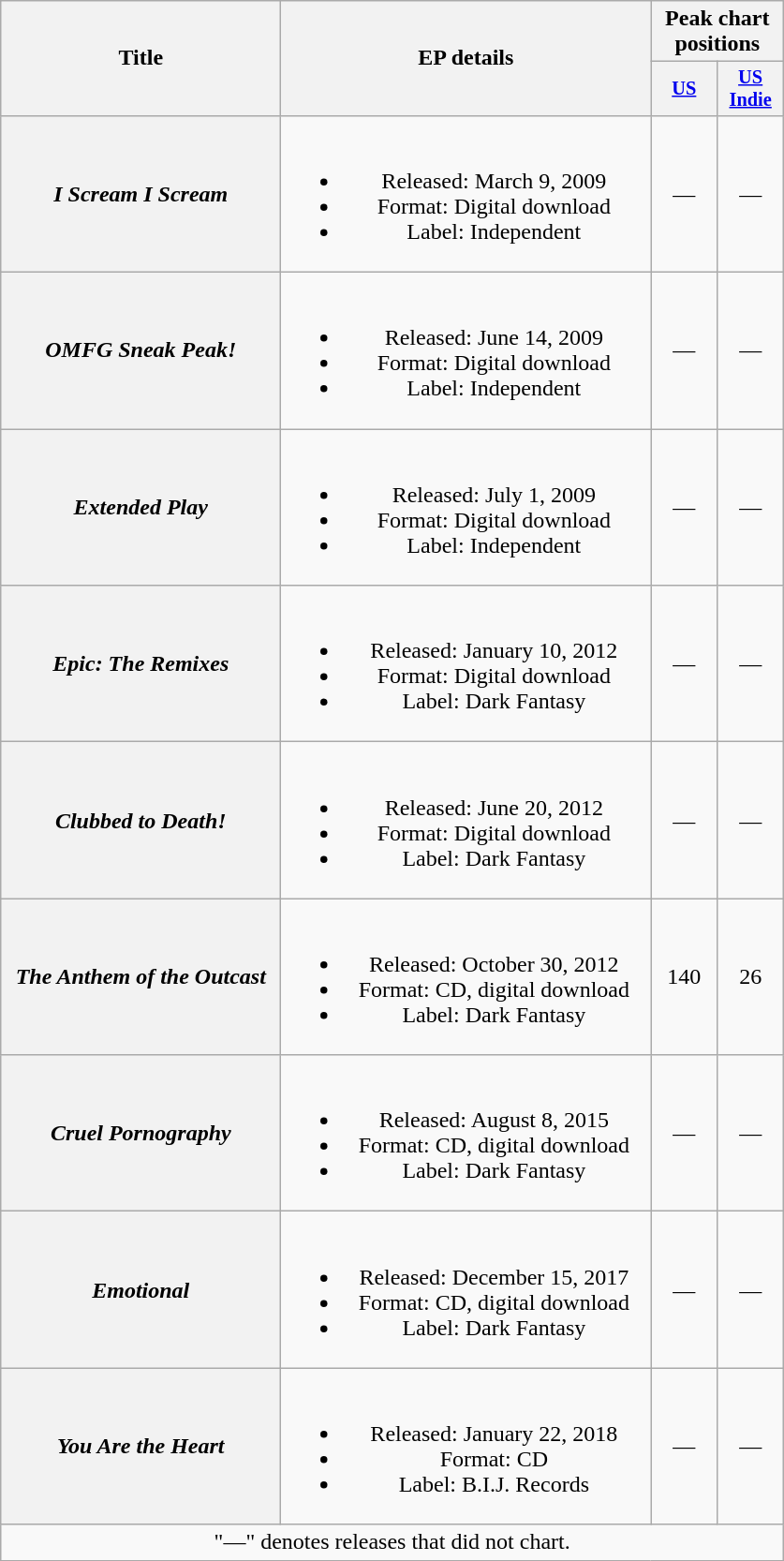<table class="wikitable plainrowheaders" style="text-align:center;" border="1">
<tr>
<th scope="col" rowspan="2" style="width:12em;">Title</th>
<th scope="col" rowspan="2" style="width:16em;">EP details</th>
<th scope="col" colspan="2">Peak chart positions</th>
</tr>
<tr>
<th scope="col" style="width:3em;font-size:85%;"><a href='#'>US</a><br></th>
<th scope="col" style="width:3em;font-size:85%;"><a href='#'>US Indie</a><br></th>
</tr>
<tr>
<th scope="row"><em>I Scream I Scream</em></th>
<td><br><ul><li>Released: March 9, 2009</li><li>Format: Digital download</li><li>Label: Independent</li></ul></td>
<td>—</td>
<td>—</td>
</tr>
<tr>
<th scope="row"><em>OMFG Sneak Peak!</em></th>
<td><br><ul><li>Released: June 14, 2009</li><li>Format: Digital download</li><li>Label: Independent</li></ul></td>
<td>—</td>
<td>—</td>
</tr>
<tr>
<th scope="row"><em>Extended Play</em></th>
<td><br><ul><li>Released: July 1, 2009</li><li>Format: Digital download</li><li>Label: Independent</li></ul></td>
<td>—</td>
<td>—</td>
</tr>
<tr>
<th scope="row"><em>Epic: The Remixes</em></th>
<td><br><ul><li>Released: January 10, 2012</li><li>Format: Digital download</li><li>Label: Dark Fantasy</li></ul></td>
<td>—</td>
<td>—</td>
</tr>
<tr>
<th scope="row"><em>Clubbed to Death!</em></th>
<td><br><ul><li>Released: June 20, 2012</li><li>Format: Digital download</li><li>Label: Dark Fantasy</li></ul></td>
<td>—</td>
<td>—</td>
</tr>
<tr>
<th scope="row"><em>The Anthem of the Outcast</em></th>
<td><br><ul><li>Released: October 30, 2012</li><li>Format: CD, digital download</li><li>Label: Dark Fantasy</li></ul></td>
<td>140</td>
<td>26</td>
</tr>
<tr>
<th scope="row"><em>Cruel Pornography</em></th>
<td><br><ul><li>Released: August 8, 2015</li><li>Format: CD, digital download</li><li>Label: Dark Fantasy</li></ul></td>
<td>—</td>
<td>—</td>
</tr>
<tr>
<th scope="row"><em>Emotional</em></th>
<td><br><ul><li>Released: December 15, 2017</li><li>Format: CD, digital download</li><li>Label: Dark Fantasy</li></ul></td>
<td>—</td>
<td>—</td>
</tr>
<tr>
<th scope="row"><em>You Are the Heart</em></th>
<td><br><ul><li>Released: January 22, 2018</li><li>Format: CD</li><li>Label: B.I.J. Records</li></ul></td>
<td>—</td>
<td>—</td>
</tr>
<tr>
<td colspan="6" style="text-align:center;">"—" denotes releases that did not chart.</td>
</tr>
</table>
